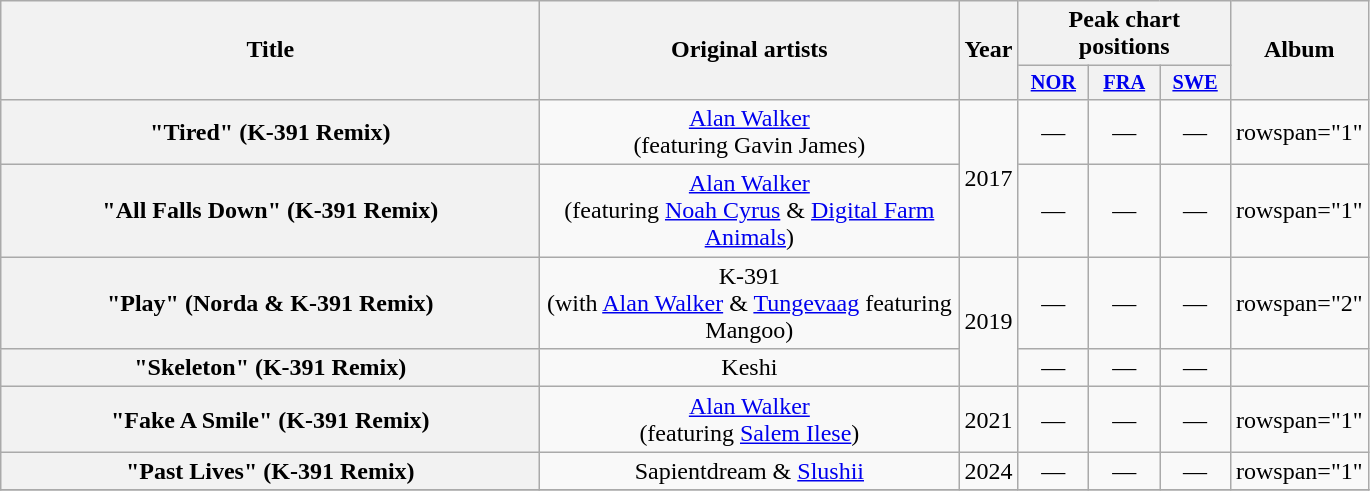<table class="wikitable plainrowheaders" style="text-align:center;">
<tr>
<th rowspan="2" scope="col" style="width:22em;">Title</th>
<th rowspan="2" scope="col" style="width:17em;">Original artists</th>
<th rowspan="2" scope="col" style="width:1em;">Year</th>
<th colspan="3" scope="col">Peak chart positions</th>
<th rowspan="2" scope="col">Album</th>
</tr>
<tr>
<th scope="col" style="width:3em;font-size:85%;"><a href='#'>NOR</a><br></th>
<th scope="col" style="width:3em;font-size:85%;"><a href='#'>FRA</a><br></th>
<th scope="col" style="width:3em;font-size:85%;"><a href='#'>SWE</a><br></th>
</tr>
<tr>
<th scope="row">"Tired" (K-391 Remix)</th>
<td><a href='#'>Alan Walker</a><br><span>(featuring Gavin James)</span></td>
<td rowspan="2">2017</td>
<td>—</td>
<td>—</td>
<td>—</td>
<td>rowspan="1" </td>
</tr>
<tr>
<th scope="row">"All Falls Down" (K-391 Remix)</th>
<td><a href='#'>Alan Walker</a><br><span>(featuring <a href='#'>Noah Cyrus</a> & <a href='#'>Digital Farm Animals</a>)</span></td>
<td>—</td>
<td>—</td>
<td>—</td>
<td>rowspan="1" </td>
</tr>
<tr>
<th scope="row">"Play" (Norda & K-391 Remix)</th>
<td>K-391<br><span>(with <a href='#'>Alan Walker</a> & <a href='#'>Tungevaag</a> featuring Mangoo)</span></td>
<td rowspan="2">2019</td>
<td>—</td>
<td>—</td>
<td>—</td>
<td>rowspan="2" </td>
</tr>
<tr>
<th scope="row">"Skeleton" (K-391 Remix)</th>
<td>Keshi</td>
<td>—</td>
<td>—</td>
<td>—</td>
</tr>
<tr>
<th scope="row">"Fake A Smile" (K-391 Remix)</th>
<td><a href='#'>Alan Walker</a><br><span>(featuring <a href='#'>Salem Ilese</a>)</span></td>
<td rowspan="1">2021</td>
<td>—</td>
<td>—</td>
<td>—</td>
<td>rowspan="1" </td>
</tr>
<tr>
<th scope="row">"Past Lives" (K-391 Remix)</th>
<td>Sapientdream & <a href='#'>Slushii</a></td>
<td rowspan="1">2024</td>
<td>—</td>
<td>—</td>
<td>—</td>
<td>rowspan="1" </td>
</tr>
<tr>
</tr>
</table>
